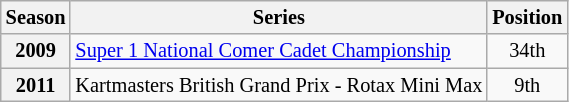<table class="wikitable" style="font-size: 85%; text-align:center">
<tr>
<th>Season</th>
<th>Series</th>
<th>Position</th>
</tr>
<tr>
<th>2009</th>
<td align="left"><a href='#'>Super 1 National Comer Cadet Championship</a></td>
<td>34th</td>
</tr>
<tr>
<th>2011</th>
<td align="left">Kartmasters British Grand Prix - Rotax Mini Max</td>
<td>9th</td>
</tr>
</table>
